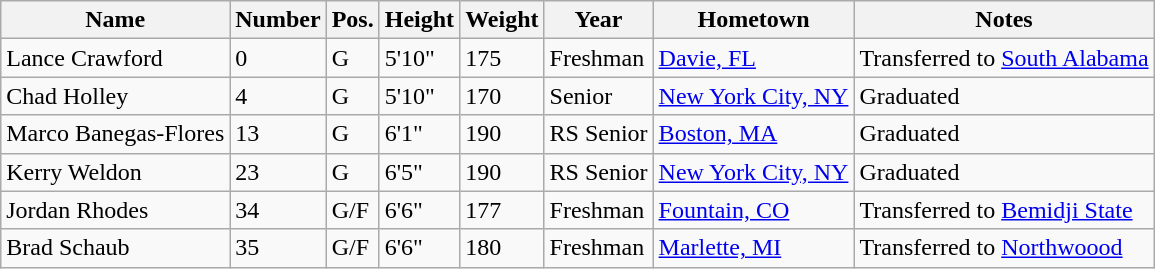<table class="wikitable sortable" border="1">
<tr>
<th>Name</th>
<th>Number</th>
<th>Pos.</th>
<th>Height</th>
<th>Weight</th>
<th>Year</th>
<th>Hometown</th>
<th class="unsortable">Notes</th>
</tr>
<tr>
<td>Lance Crawford</td>
<td>0</td>
<td>G</td>
<td>5'10"</td>
<td>175</td>
<td>Freshman</td>
<td><a href='#'>Davie, FL</a></td>
<td>Transferred to <a href='#'>South Alabama</a></td>
</tr>
<tr>
<td>Chad Holley</td>
<td>4</td>
<td>G</td>
<td>5'10"</td>
<td>170</td>
<td>Senior</td>
<td><a href='#'>New York City, NY</a></td>
<td>Graduated</td>
</tr>
<tr>
<td>Marco Banegas-Flores</td>
<td>13</td>
<td>G</td>
<td>6'1"</td>
<td>190</td>
<td>RS Senior</td>
<td><a href='#'>Boston, MA</a></td>
<td>Graduated</td>
</tr>
<tr>
<td>Kerry Weldon</td>
<td>23</td>
<td>G</td>
<td>6'5"</td>
<td>190</td>
<td>RS Senior</td>
<td><a href='#'>New York City, NY</a></td>
<td>Graduated</td>
</tr>
<tr>
<td>Jordan Rhodes</td>
<td>34</td>
<td>G/F</td>
<td>6'6"</td>
<td>177</td>
<td>Freshman</td>
<td><a href='#'>Fountain, CO</a></td>
<td>Transferred to <a href='#'>Bemidji State</a></td>
</tr>
<tr>
<td>Brad Schaub</td>
<td>35</td>
<td>G/F</td>
<td>6'6"</td>
<td>180</td>
<td>Freshman</td>
<td><a href='#'>Marlette, MI</a></td>
<td>Transferred to <a href='#'>Northwoood</a></td>
</tr>
</table>
